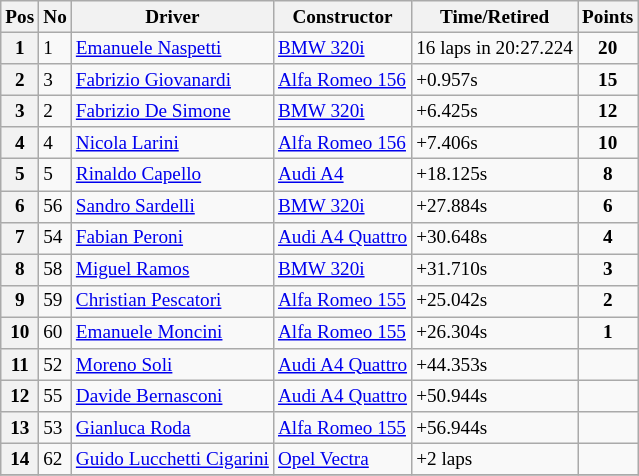<table class="wikitable" style="font-size: 80%;">
<tr>
<th>Pos</th>
<th>No</th>
<th>Driver</th>
<th>Constructor</th>
<th>Time/Retired</th>
<th>Points</th>
</tr>
<tr>
<th>1</th>
<td>1</td>
<td> <a href='#'>Emanuele Naspetti</a></td>
<td><a href='#'>BMW 320i</a></td>
<td>16 laps in 20:27.224</td>
<td align=center><strong>20</strong></td>
</tr>
<tr>
<th>2</th>
<td>3</td>
<td> <a href='#'>Fabrizio Giovanardi</a></td>
<td><a href='#'>Alfa Romeo 156</a></td>
<td>+0.957s</td>
<td align=center><strong>15</strong></td>
</tr>
<tr>
<th>3</th>
<td>2</td>
<td> <a href='#'>Fabrizio De Simone</a></td>
<td><a href='#'>BMW 320i</a></td>
<td>+6.425s</td>
<td align=center><strong>12</strong></td>
</tr>
<tr>
<th>4</th>
<td>4</td>
<td> <a href='#'>Nicola Larini</a></td>
<td><a href='#'>Alfa Romeo 156</a></td>
<td>+7.406s</td>
<td align=center><strong>10</strong></td>
</tr>
<tr>
<th>5</th>
<td>5</td>
<td> <a href='#'>Rinaldo Capello</a></td>
<td><a href='#'>Audi A4</a></td>
<td>+18.125s</td>
<td align=center><strong>8</strong></td>
</tr>
<tr>
<th>6</th>
<td>56</td>
<td> <a href='#'>Sandro Sardelli</a></td>
<td><a href='#'>BMW 320i</a></td>
<td>+27.884s</td>
<td align=center><strong>6</strong></td>
</tr>
<tr>
<th>7</th>
<td>54</td>
<td> <a href='#'>Fabian Peroni</a></td>
<td><a href='#'>Audi A4 Quattro</a></td>
<td>+30.648s</td>
<td align=center><strong>4</strong></td>
</tr>
<tr>
<th>8</th>
<td>58</td>
<td> <a href='#'>Miguel Ramos</a></td>
<td><a href='#'>BMW 320i</a></td>
<td>+31.710s</td>
<td align=center><strong>3</strong></td>
</tr>
<tr>
<th>9</th>
<td>59</td>
<td> <a href='#'>Christian Pescatori</a></td>
<td><a href='#'>Alfa Romeo 155</a></td>
<td>+25.042s</td>
<td align=center><strong>2</strong></td>
</tr>
<tr>
<th>10</th>
<td>60</td>
<td> <a href='#'>Emanuele Moncini</a></td>
<td><a href='#'>Alfa Romeo 155</a></td>
<td>+26.304s</td>
<td align=center><strong>1</strong></td>
</tr>
<tr>
<th>11</th>
<td>52</td>
<td> <a href='#'>Moreno Soli</a></td>
<td><a href='#'>Audi A4 Quattro</a></td>
<td>+44.353s</td>
<td></td>
</tr>
<tr>
<th>12</th>
<td>55</td>
<td> <a href='#'>Davide Bernasconi</a></td>
<td><a href='#'>Audi A4 Quattro</a></td>
<td>+50.944s</td>
<td></td>
</tr>
<tr>
<th>13</th>
<td>53</td>
<td> <a href='#'>Gianluca Roda</a></td>
<td><a href='#'>Alfa Romeo 155</a></td>
<td>+56.944s</td>
<td></td>
</tr>
<tr>
<th>14</th>
<td>62</td>
<td> <a href='#'>Guido Lucchetti Cigarini</a></td>
<td><a href='#'>Opel Vectra</a></td>
<td>+2 laps</td>
<td></td>
</tr>
<tr>
</tr>
</table>
